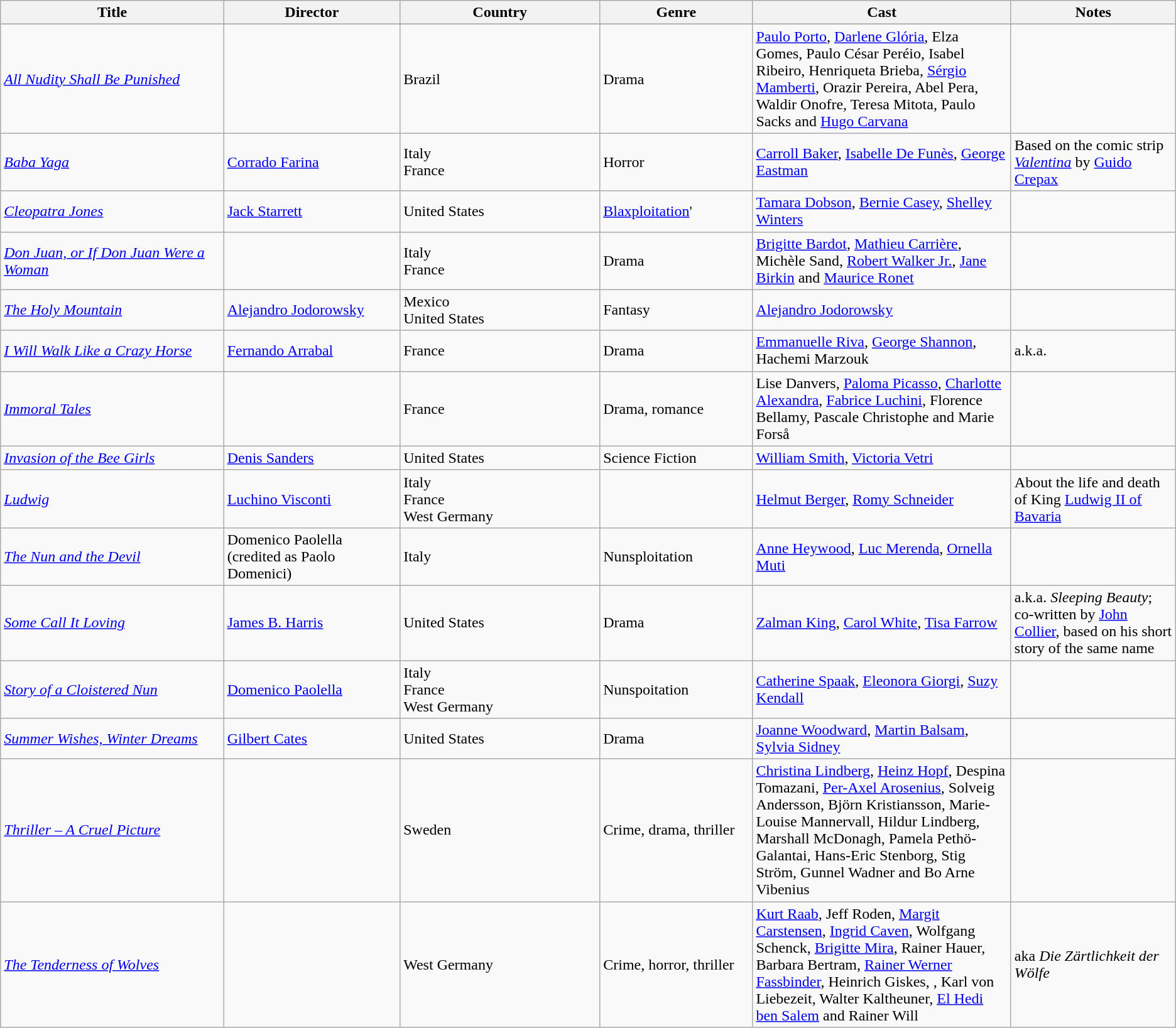<table class="wikitable sortable">
<tr>
<th width="19%">Title</th>
<th width="15%">Director</th>
<th width="17%">Country</th>
<th width="13%">Genre</th>
<th width="22%">Cast</th>
<th width="36%">Notes</th>
</tr>
<tr valign="top">
</tr>
<tr>
<td><em><a href='#'>All Nudity Shall Be Punished</a></em></td>
<td></td>
<td>Brazil</td>
<td>Drama</td>
<td><a href='#'>Paulo Porto</a>, <a href='#'>Darlene Glória</a>, Elza Gomes, Paulo César Peréio, Isabel Ribeiro, Henriqueta Brieba, <a href='#'>Sérgio Mamberti</a>, Orazir Pereira, Abel Pera, Waldir Onofre, Teresa Mitota, Paulo Sacks and <a href='#'>Hugo Carvana</a></td>
<td></td>
</tr>
<tr>
<td><em><a href='#'>Baba Yaga</a></em></td>
<td><a href='#'>Corrado Farina</a></td>
<td>Italy<br>France</td>
<td>Horror</td>
<td><a href='#'>Carroll Baker</a>, <a href='#'>Isabelle De Funès</a>, <a href='#'>George Eastman</a></td>
<td>Based on the comic strip <em><a href='#'>Valentina</a></em> by <a href='#'>Guido Crepax</a></td>
</tr>
<tr>
<td><em><a href='#'>Cleopatra Jones</a></em></td>
<td><a href='#'>Jack Starrett</a></td>
<td>United States</td>
<td><a href='#'>Blaxploitation</a>'</td>
<td><a href='#'>Tamara Dobson</a>, <a href='#'>Bernie Casey</a>, <a href='#'>Shelley Winters</a></td>
<td></td>
</tr>
<tr>
<td><em><a href='#'>Don Juan, or If Don Juan Were a Woman</a></em></td>
<td></td>
<td>Italy<br>France</td>
<td>Drama</td>
<td><a href='#'>Brigitte Bardot</a>, <a href='#'>Mathieu Carrière</a>, Michèle Sand, <a href='#'>Robert Walker Jr.</a>, <a href='#'>Jane Birkin</a> and <a href='#'>Maurice Ronet</a></td>
<td></td>
</tr>
<tr>
<td><em><a href='#'>The Holy Mountain</a></em></td>
<td><a href='#'>Alejandro Jodorowsky</a></td>
<td>Mexico<br>United States</td>
<td>Fantasy</td>
<td><a href='#'>Alejandro Jodorowsky</a></td>
<td></td>
</tr>
<tr>
<td><em><a href='#'>I Will Walk Like a Crazy Horse</a></em></td>
<td><a href='#'>Fernando Arrabal</a></td>
<td>France</td>
<td>Drama</td>
<td><a href='#'>Emmanuelle Riva</a>, <a href='#'>George Shannon</a>, Hachemi Marzouk</td>
<td>a.k.a. </td>
</tr>
<tr>
<td><em><a href='#'>Immoral Tales</a></em></td>
<td></td>
<td>France</td>
<td>Drama, romance</td>
<td>Lise Danvers, <a href='#'>Paloma Picasso</a>, <a href='#'>Charlotte Alexandra</a>, <a href='#'>Fabrice Luchini</a>, Florence Bellamy, Pascale Christophe and Marie Forså</td>
<td></td>
</tr>
<tr>
<td><em><a href='#'>Invasion of the Bee Girls</a></em></td>
<td><a href='#'>Denis Sanders</a></td>
<td>United States</td>
<td>Science Fiction</td>
<td><a href='#'>William Smith</a>, <a href='#'>Victoria Vetri</a></td>
<td></td>
</tr>
<tr>
<td><em><a href='#'>Ludwig</a></em></td>
<td><a href='#'>Luchino Visconti</a></td>
<td>Italy<br>France<br>West Germany</td>
<td></td>
<td><a href='#'>Helmut Berger</a>, <a href='#'>Romy Schneider</a></td>
<td>About the life and death of King <a href='#'>Ludwig II of Bavaria</a></td>
</tr>
<tr>
<td><em><a href='#'>The Nun and the Devil</a></em></td>
<td>Domenico Paolella (credited as Paolo Domenici)</td>
<td>Italy</td>
<td>Nunsploitation</td>
<td><a href='#'>Anne Heywood</a>, <a href='#'>Luc Merenda</a>, <a href='#'>Ornella Muti</a></td>
<td></td>
</tr>
<tr>
<td><em><a href='#'>Some Call It Loving</a></em></td>
<td><a href='#'>James B. Harris</a></td>
<td>United States</td>
<td>Drama</td>
<td><a href='#'>Zalman King</a>, <a href='#'>Carol White</a>, <a href='#'>Tisa Farrow</a></td>
<td>a.k.a. <em>Sleeping Beauty</em>; co-written by <a href='#'>John Collier</a>, based on his short story of the same name</td>
</tr>
<tr>
<td><em><a href='#'>Story of a Cloistered Nun</a></em></td>
<td><a href='#'>Domenico Paolella</a></td>
<td>Italy<br>France<br>West Germany</td>
<td>Nunspoitation</td>
<td><a href='#'>Catherine Spaak</a>, <a href='#'>Eleonora Giorgi</a>, <a href='#'>Suzy Kendall</a></td>
<td></td>
</tr>
<tr>
<td><em><a href='#'>Summer Wishes, Winter Dreams</a></em></td>
<td><a href='#'>Gilbert Cates</a></td>
<td>United States</td>
<td>Drama</td>
<td><a href='#'>Joanne Woodward</a>, <a href='#'>Martin Balsam</a>, <a href='#'>Sylvia Sidney</a></td>
<td></td>
</tr>
<tr>
<td><em><a href='#'>Thriller – A Cruel Picture</a></em></td>
<td></td>
<td>Sweden</td>
<td>Crime, drama, thriller</td>
<td><a href='#'>Christina Lindberg</a>, <a href='#'>Heinz Hopf</a>, Despina Tomazani, <a href='#'>Per-Axel Arosenius</a>, Solveig Andersson, Björn Kristiansson, Marie-Louise Mannervall, Hildur Lindberg, Marshall McDonagh, Pamela Pethö-Galantai, Hans-Eric Stenborg, Stig Ström, Gunnel Wadner and Bo Arne Vibenius</td>
<td></td>
</tr>
<tr>
<td><em><a href='#'>The Tenderness of Wolves</a></em></td>
<td></td>
<td>West Germany</td>
<td>Crime, horror, thriller</td>
<td><a href='#'>Kurt Raab</a>, Jeff Roden, <a href='#'>Margit Carstensen</a>, <a href='#'>Ingrid Caven</a>, Wolfgang Schenck, <a href='#'>Brigitte Mira</a>, Rainer Hauer, Barbara Bertram, <a href='#'>Rainer Werner Fassbinder</a>, Heinrich Giskes, , Karl von Liebezeit, Walter Kaltheuner, <a href='#'>El Hedi ben Salem</a> and Rainer Will</td>
<td>aka <em>Die Zärtlichkeit der Wölfe</em></td>
</tr>
</table>
